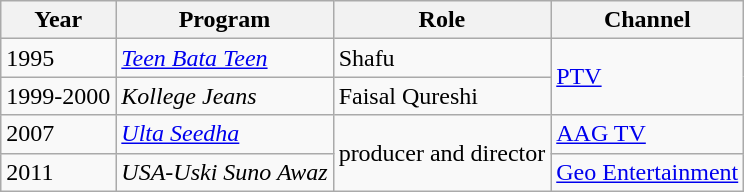<table class="wikitable">
<tr>
<th>Year</th>
<th>Program</th>
<th>Role</th>
<th>Channel</th>
</tr>
<tr>
<td>1995</td>
<td><em><a href='#'>Teen Bata Teen</a></em></td>
<td>Shafu</td>
<td rowspan="2"><a href='#'>PTV</a></td>
</tr>
<tr>
<td>1999-2000</td>
<td><em>Kollege Jeans</em></td>
<td>Faisal Qureshi</td>
</tr>
<tr>
<td>2007</td>
<td><em><a href='#'>Ulta Seedha</a></em></td>
<td rowspan="2">producer and director</td>
<td><a href='#'>AAG TV</a></td>
</tr>
<tr>
<td>2011</td>
<td><em>USA-Uski Suno Awaz</em></td>
<td><a href='#'>Geo Entertainment</a></td>
</tr>
</table>
